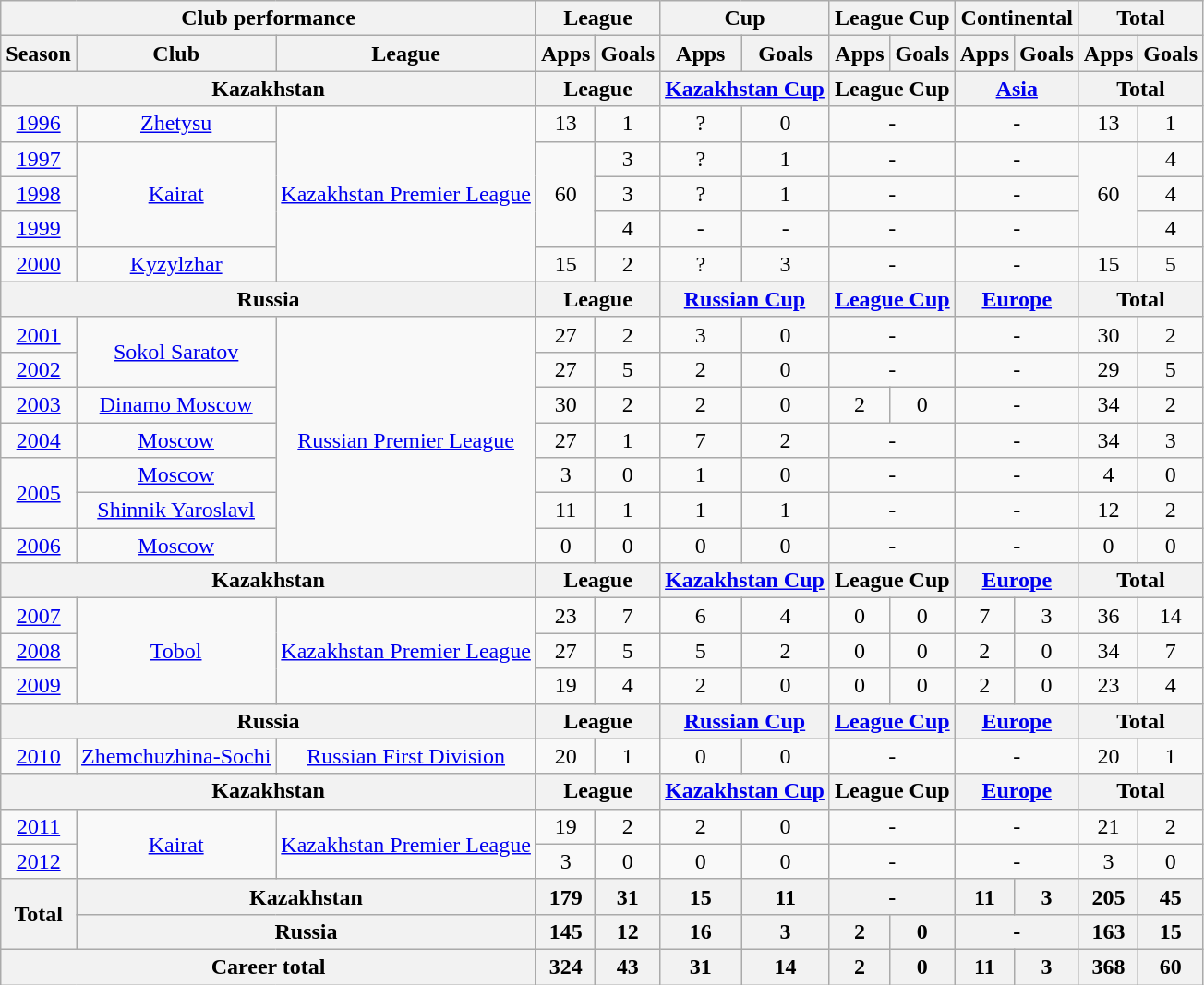<table class="wikitable" style="text-align:center">
<tr>
<th colspan=3>Club performance</th>
<th colspan=2>League</th>
<th colspan=2>Cup</th>
<th colspan=2>League Cup</th>
<th colspan=2>Continental</th>
<th colspan=2>Total</th>
</tr>
<tr>
<th>Season</th>
<th>Club</th>
<th>League</th>
<th>Apps</th>
<th>Goals</th>
<th>Apps</th>
<th>Goals</th>
<th>Apps</th>
<th>Goals</th>
<th>Apps</th>
<th>Goals</th>
<th>Apps</th>
<th>Goals</th>
</tr>
<tr>
<th colspan=3>Kazakhstan</th>
<th colspan=2>League</th>
<th colspan=2><a href='#'>Kazakhstan Cup</a></th>
<th colspan=2>League Cup</th>
<th colspan=2><a href='#'>Asia</a></th>
<th colspan=2>Total</th>
</tr>
<tr>
<td><a href='#'>1996</a></td>
<td><a href='#'>Zhetysu</a></td>
<td rowspan="5"><a href='#'>Kazakhstan Premier League</a></td>
<td>13</td>
<td>1</td>
<td>?</td>
<td>0</td>
<td colspan="2">-</td>
<td colspan="2">-</td>
<td>13</td>
<td>1</td>
</tr>
<tr>
<td><a href='#'>1997</a></td>
<td rowspan="3"><a href='#'>Kairat</a></td>
<td rowspan="3">60</td>
<td>3</td>
<td>?</td>
<td>1</td>
<td colspan="2">-</td>
<td colspan="2">-</td>
<td rowspan="3">60</td>
<td>4</td>
</tr>
<tr>
<td><a href='#'>1998</a></td>
<td>3</td>
<td>?</td>
<td>1</td>
<td colspan="2">-</td>
<td colspan="2">-</td>
<td>4</td>
</tr>
<tr>
<td><a href='#'>1999</a></td>
<td>4</td>
<td>-</td>
<td>-</td>
<td colspan="2">-</td>
<td colspan="2">-</td>
<td>4</td>
</tr>
<tr>
<td><a href='#'>2000</a></td>
<td><a href='#'>Kyzylzhar</a></td>
<td>15</td>
<td>2</td>
<td>?</td>
<td>3</td>
<td colspan="2">-</td>
<td colspan="2">-</td>
<td>15</td>
<td>5</td>
</tr>
<tr>
<th colspan=3>Russia</th>
<th colspan=2>League</th>
<th colspan=2><a href='#'>Russian Cup</a></th>
<th colspan=2><a href='#'>League Cup</a></th>
<th colspan=2><a href='#'>Europe</a></th>
<th colspan=2>Total</th>
</tr>
<tr>
<td><a href='#'>2001</a></td>
<td rowspan="2"><a href='#'>Sokol Saratov</a></td>
<td rowspan="7"><a href='#'>Russian Premier League</a></td>
<td>27</td>
<td>2</td>
<td>3</td>
<td>0</td>
<td colspan="2">-</td>
<td colspan="2">-</td>
<td>30</td>
<td>2</td>
</tr>
<tr>
<td><a href='#'>2002</a></td>
<td>27</td>
<td>5</td>
<td>2</td>
<td>0</td>
<td colspan="2">-</td>
<td colspan="2">-</td>
<td>29</td>
<td>5</td>
</tr>
<tr>
<td><a href='#'>2003</a></td>
<td><a href='#'>Dinamo Moscow</a></td>
<td>30</td>
<td>2</td>
<td>2</td>
<td>0</td>
<td>2</td>
<td>0</td>
<td colspan="2">-</td>
<td>34</td>
<td>2</td>
</tr>
<tr>
<td><a href='#'>2004</a></td>
<td><a href='#'>Moscow</a></td>
<td>27</td>
<td>1</td>
<td>7</td>
<td>2</td>
<td colspan="2">-</td>
<td colspan="2">-</td>
<td>34</td>
<td>3</td>
</tr>
<tr>
<td rowspan="2"><a href='#'>2005</a></td>
<td><a href='#'>Moscow</a></td>
<td>3</td>
<td>0</td>
<td>1</td>
<td>0</td>
<td colspan="2">-</td>
<td colspan="2">-</td>
<td>4</td>
<td>0</td>
</tr>
<tr>
<td><a href='#'>Shinnik Yaroslavl</a></td>
<td>11</td>
<td>1</td>
<td>1</td>
<td>1</td>
<td colspan="2">-</td>
<td colspan="2">-</td>
<td>12</td>
<td>2</td>
</tr>
<tr>
<td><a href='#'>2006</a></td>
<td><a href='#'>Moscow</a></td>
<td>0</td>
<td>0</td>
<td>0</td>
<td>0</td>
<td colspan="2">-</td>
<td colspan="2">-</td>
<td>0</td>
<td>0</td>
</tr>
<tr>
<th colspan=3>Kazakhstan</th>
<th colspan=2>League</th>
<th colspan=2><a href='#'>Kazakhstan Cup</a></th>
<th colspan=2>League Cup</th>
<th colspan=2><a href='#'>Europe</a></th>
<th colspan=2>Total</th>
</tr>
<tr>
<td><a href='#'>2007</a></td>
<td rowspan="3"><a href='#'>Tobol</a></td>
<td rowspan="3"><a href='#'>Kazakhstan Premier League</a></td>
<td>23</td>
<td>7</td>
<td>6</td>
<td>4</td>
<td>0</td>
<td>0</td>
<td>7</td>
<td>3</td>
<td>36</td>
<td>14</td>
</tr>
<tr>
<td><a href='#'>2008</a></td>
<td>27</td>
<td>5</td>
<td>5</td>
<td>2</td>
<td>0</td>
<td>0</td>
<td>2</td>
<td>0</td>
<td>34</td>
<td>7</td>
</tr>
<tr>
<td><a href='#'>2009</a></td>
<td>19</td>
<td>4</td>
<td>2</td>
<td>0</td>
<td>0</td>
<td>0</td>
<td>2</td>
<td>0</td>
<td>23</td>
<td>4</td>
</tr>
<tr>
<th colspan=3>Russia</th>
<th colspan=2>League</th>
<th colspan=2><a href='#'>Russian Cup</a></th>
<th colspan=2><a href='#'>League Cup</a></th>
<th colspan=2><a href='#'>Europe</a></th>
<th colspan=2>Total</th>
</tr>
<tr>
<td><a href='#'>2010</a></td>
<td><a href='#'>Zhemchuzhina-Sochi</a></td>
<td><a href='#'>Russian First Division</a></td>
<td>20</td>
<td>1</td>
<td>0</td>
<td>0</td>
<td colspan="2">-</td>
<td colspan="2">-</td>
<td>20</td>
<td>1</td>
</tr>
<tr>
<th colspan=3>Kazakhstan</th>
<th colspan=2>League</th>
<th colspan=2><a href='#'>Kazakhstan Cup</a></th>
<th colspan=2>League Cup</th>
<th colspan=2><a href='#'>Europe</a></th>
<th colspan=2>Total</th>
</tr>
<tr>
<td><a href='#'>2011</a></td>
<td rowspan="2"><a href='#'>Kairat</a></td>
<td rowspan="2"><a href='#'>Kazakhstan Premier League</a></td>
<td>19</td>
<td>2</td>
<td>2</td>
<td>0</td>
<td colspan="2">-</td>
<td colspan="2">-</td>
<td>21</td>
<td>2</td>
</tr>
<tr>
<td><a href='#'>2012</a></td>
<td>3</td>
<td>0</td>
<td>0</td>
<td>0</td>
<td colspan="2">-</td>
<td colspan="2">-</td>
<td>3</td>
<td>0</td>
</tr>
<tr>
<th rowspan=2>Total</th>
<th colspan=2>Kazakhstan</th>
<th>179</th>
<th>31</th>
<th>15</th>
<th>11</th>
<th colspan="2">-</th>
<th>11</th>
<th>3</th>
<th>205</th>
<th>45</th>
</tr>
<tr>
<th colspan=2>Russia</th>
<th>145</th>
<th>12</th>
<th>16</th>
<th>3</th>
<th>2</th>
<th>0</th>
<th colspan="2">-</th>
<th>163</th>
<th>15</th>
</tr>
<tr>
<th colspan=3>Career total</th>
<th>324</th>
<th>43</th>
<th>31</th>
<th>14</th>
<th>2</th>
<th>0</th>
<th>11</th>
<th>3</th>
<th>368</th>
<th>60</th>
</tr>
</table>
